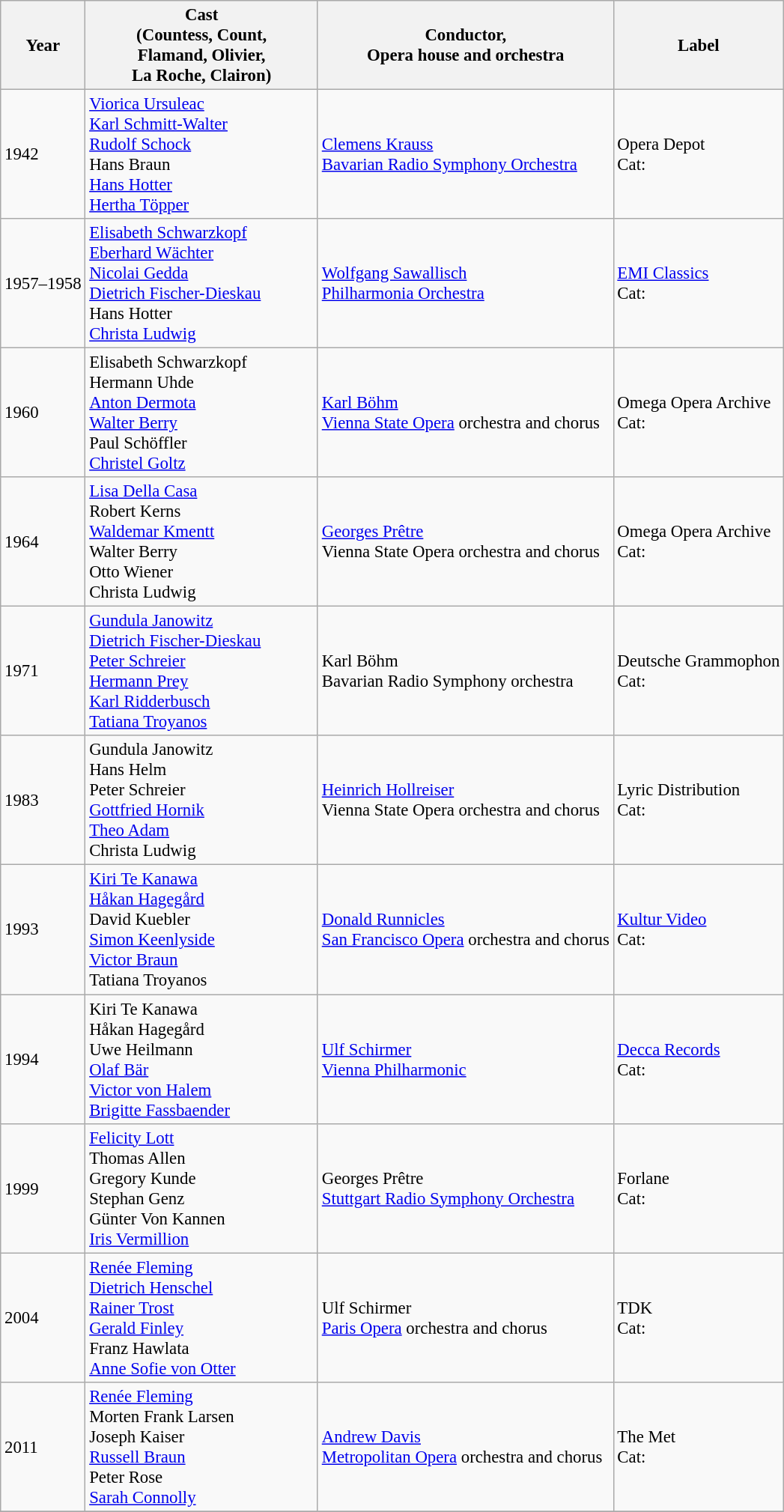<table class="wikitable" style="font-size:95%;">
<tr>
<th>Year</th>
<th width="200">Cast<br>(Countess, Count,<br>Flamand, Olivier,<br>La Roche, Clairon)</th>
<th>Conductor,<br>Opera house and orchestra</th>
<th>Label</th>
</tr>
<tr>
<td>1942</td>
<td><a href='#'>Viorica Ursuleac</a><br><a href='#'>Karl Schmitt-Walter</a><br><a href='#'>Rudolf Schock</a><br>Hans Braun<br><a href='#'>Hans Hotter</a><br><a href='#'>Hertha Töpper</a></td>
<td><a href='#'>Clemens Krauss</a><br><a href='#'>Bavarian Radio Symphony Orchestra</a></td>
<td>Opera Depot<br>Cat:</td>
</tr>
<tr>
<td>1957–1958</td>
<td><a href='#'>Elisabeth Schwarzkopf</a><br><a href='#'>Eberhard Wächter</a><br><a href='#'>Nicolai Gedda</a><br><a href='#'>Dietrich Fischer-Dieskau</a><br>Hans Hotter<br><a href='#'>Christa Ludwig</a></td>
<td><a href='#'>Wolfgang Sawallisch</a><br><a href='#'>Philharmonia Orchestra</a></td>
<td><a href='#'>EMI Classics</a><br>Cat:</td>
</tr>
<tr>
<td>1960</td>
<td>Elisabeth Schwarzkopf<br>Hermann Uhde<br><a href='#'>Anton Dermota</a><br><a href='#'>Walter Berry</a><br>Paul Schöffler<br><a href='#'>Christel Goltz</a></td>
<td><a href='#'>Karl Böhm</a><br><a href='#'>Vienna State Opera</a> orchestra and chorus</td>
<td>Omega Opera Archive<br>Cat:</td>
</tr>
<tr>
<td>1964</td>
<td><a href='#'>Lisa Della Casa</a><br>Robert Kerns<br><a href='#'>Waldemar Kmentt</a><br>Walter Berry<br>Otto Wiener<br>Christa Ludwig</td>
<td><a href='#'>Georges Prêtre</a><br>Vienna State Opera orchestra and chorus</td>
<td>Omega Opera Archive<br>Cat:</td>
</tr>
<tr>
<td>1971</td>
<td><a href='#'>Gundula Janowitz</a><br><a href='#'>Dietrich Fischer-Dieskau</a><br><a href='#'>Peter Schreier</a><br><a href='#'>Hermann Prey</a><br><a href='#'>Karl Ridderbusch</a><br><a href='#'>Tatiana Troyanos</a></td>
<td>Karl Böhm<br>Bavarian Radio Symphony orchestra</td>
<td>Deutsche Grammophon<br>Cat:</td>
</tr>
<tr>
<td>1983</td>
<td>Gundula Janowitz<br>Hans Helm<br>Peter Schreier<br><a href='#'>Gottfried Hornik</a><br><a href='#'>Theo Adam</a><br>Christa Ludwig</td>
<td><a href='#'>Heinrich Hollreiser</a><br>Vienna State Opera orchestra and chorus</td>
<td>Lyric Distribution<br>Cat:</td>
</tr>
<tr>
<td>1993</td>
<td><a href='#'>Kiri Te Kanawa</a><br><a href='#'>Håkan Hagegård</a><br>David Kuebler<br><a href='#'>Simon Keenlyside</a><br><a href='#'>Victor Braun</a><br>Tatiana Troyanos</td>
<td><a href='#'>Donald Runnicles</a><br><a href='#'>San Francisco Opera</a> orchestra and chorus</td>
<td><a href='#'>Kultur Video</a><br>Cat: </td>
</tr>
<tr>
<td>1994</td>
<td>Kiri Te Kanawa<br>Håkan Hagegård<br>Uwe Heilmann<br><a href='#'>Olaf Bär</a><br><a href='#'>Victor von Halem</a><br><a href='#'>Brigitte Fassbaender</a></td>
<td><a href='#'>Ulf Schirmer</a><br><a href='#'>Vienna Philharmonic</a></td>
<td><a href='#'>Decca Records</a><br>Cat:</td>
</tr>
<tr>
<td>1999</td>
<td><a href='#'>Felicity Lott</a><br>Thomas Allen<br>Gregory Kunde<br>Stephan Genz<br>Günter Von Kannen<br><a href='#'>Iris Vermillion</a></td>
<td>Georges Prêtre<br><a href='#'>Stuttgart Radio Symphony Orchestra</a></td>
<td>Forlane<br>Cat:</td>
</tr>
<tr>
<td>2004</td>
<td><a href='#'>Renée Fleming</a><br><a href='#'>Dietrich Henschel</a><br><a href='#'>Rainer Trost</a><br><a href='#'>Gerald Finley</a><br>Franz Hawlata<br><a href='#'>Anne Sofie von Otter</a></td>
<td>Ulf Schirmer<br><a href='#'>Paris Opera</a> orchestra and chorus</td>
<td>TDK<br>Cat:</td>
</tr>
<tr>
<td>2011</td>
<td><a href='#'>Renée Fleming</a><br>Morten Frank Larsen<br>Joseph Kaiser<br><a href='#'>Russell Braun</a><br>Peter Rose<br><a href='#'>Sarah Connolly</a></td>
<td><a href='#'>Andrew Davis</a><br><a href='#'>Metropolitan Opera</a> orchestra and chorus</td>
<td>The Met<br>Cat:</td>
</tr>
<tr>
</tr>
</table>
